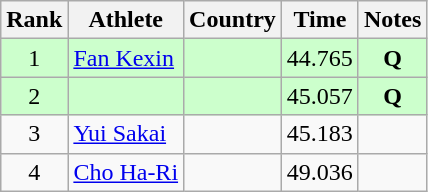<table class="wikitable sortable" style="text-align:center">
<tr>
<th>Rank</th>
<th>Athlete</th>
<th>Country</th>
<th>Time</th>
<th>Notes</th>
</tr>
<tr bgcolor="#ccffcc">
<td>1</td>
<td align=left><a href='#'>Fan Kexin</a></td>
<td align=left></td>
<td>44.765</td>
<td><strong>Q</strong></td>
</tr>
<tr bgcolor="#ccffcc">
<td>2</td>
<td align=left></td>
<td align=left></td>
<td>45.057</td>
<td><strong>Q</strong></td>
</tr>
<tr>
<td>3</td>
<td align=left><a href='#'>Yui Sakai</a></td>
<td align=left></td>
<td>45.183</td>
<td></td>
</tr>
<tr>
<td>4</td>
<td align=left><a href='#'>Cho Ha-Ri</a></td>
<td align=left></td>
<td>49.036</td>
<td></td>
</tr>
</table>
